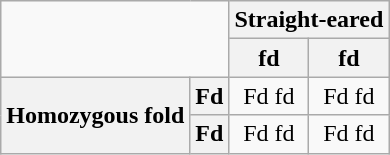<table class="wikitable" style="text-align: center; ">
<tr>
<td colspan="2" rowspan="2"></td>
<th colspan="2">Straight-eared</th>
</tr>
<tr>
<th>fd</th>
<th>fd</th>
</tr>
<tr>
<th rowspan="2">Homozygous fold</th>
<th>Fd</th>
<td>Fd fd</td>
<td>Fd fd</td>
</tr>
<tr>
<th>Fd</th>
<td>Fd fd</td>
<td>Fd fd</td>
</tr>
</table>
